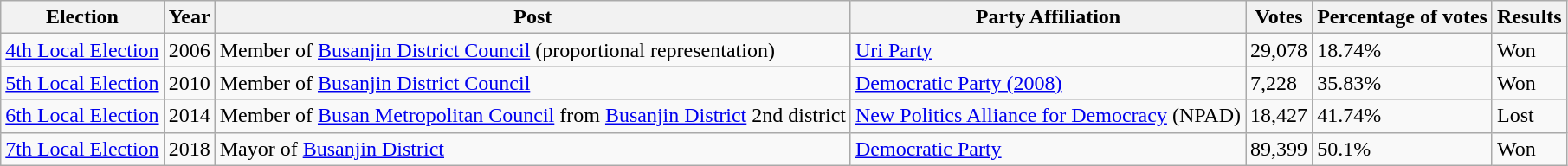<table class="wikitable">
<tr>
<th>Election</th>
<th>Year</th>
<th>Post</th>
<th>Party Affiliation</th>
<th>Votes</th>
<th>Percentage of votes</th>
<th>Results</th>
</tr>
<tr>
<td><a href='#'>4th Local Election</a></td>
<td>2006</td>
<td>Member of <a href='#'>Busanjin District Council</a> (proportional representation)</td>
<td><a href='#'>Uri Party</a></td>
<td>29,078</td>
<td>18.74%</td>
<td>Won</td>
</tr>
<tr>
<td><a href='#'>5th Local Election</a></td>
<td>2010</td>
<td>Member of <a href='#'>Busanjin District Council</a></td>
<td><a href='#'>Democratic Party (2008)</a></td>
<td>7,228</td>
<td>35.83%</td>
<td>Won</td>
</tr>
<tr>
<td><a href='#'>6th Local Election</a></td>
<td>2014</td>
<td>Member of <a href='#'>Busan Metropolitan Council</a> from <a href='#'>Busanjin District</a> 2nd district</td>
<td><a href='#'>New Politics Alliance for Democracy</a> (NPAD)</td>
<td>18,427</td>
<td>41.74%</td>
<td>Lost</td>
</tr>
<tr>
<td><a href='#'>7th Local Election</a></td>
<td>2018</td>
<td>Mayor of <a href='#'>Busanjin District</a></td>
<td><a href='#'>Democratic Party</a></td>
<td>89,399</td>
<td>50.1%</td>
<td>Won</td>
</tr>
</table>
